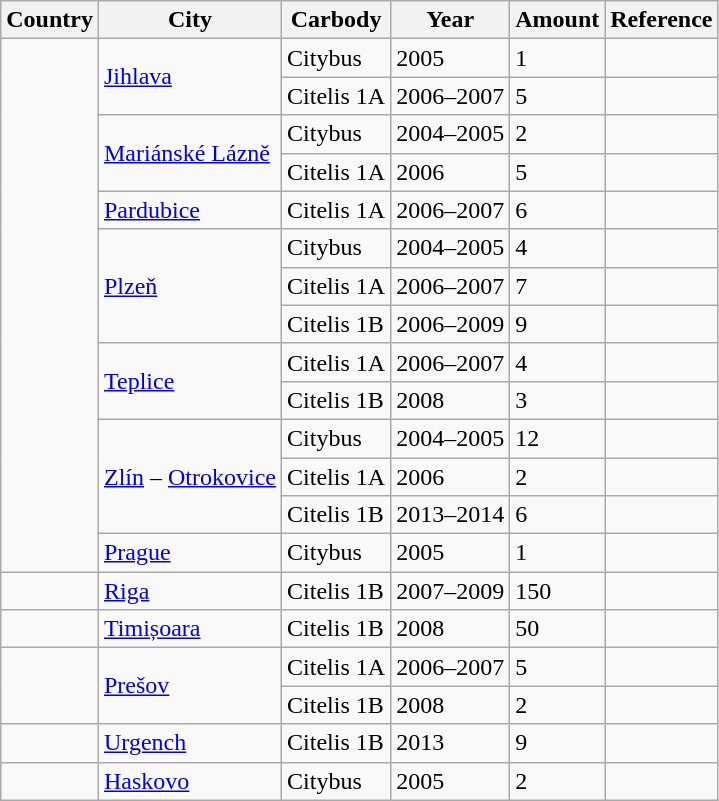<table class="wikitable">
<tr>
<th>Country</th>
<th>City</th>
<th>Carbody</th>
<th>Year</th>
<th>Amount</th>
<th>Reference</th>
</tr>
<tr>
<td rowspan="14"></td>
<td rowspan=2><a href='#'>Jihlava</a></td>
<td>Citybus</td>
<td>2005</td>
<td>1</td>
<td></td>
</tr>
<tr>
<td>Citelis 1A</td>
<td>2006–2007</td>
<td>5</td>
<td></td>
</tr>
<tr>
<td rowspan=2><a href='#'>Mariánské Lázně</a></td>
<td>Citybus</td>
<td>2004–2005</td>
<td>2</td>
<td></td>
</tr>
<tr>
<td>Citelis 1A</td>
<td>2006</td>
<td>5</td>
<td></td>
</tr>
<tr>
<td><a href='#'>Pardubice</a></td>
<td>Citelis 1A</td>
<td>2006–2007</td>
<td>6</td>
<td></td>
</tr>
<tr>
<td rowspan=3><a href='#'>Plzeň</a></td>
<td>Citybus</td>
<td>2004–2005</td>
<td>4</td>
<td></td>
</tr>
<tr>
<td>Citelis 1A</td>
<td>2006–2007</td>
<td>7</td>
<td></td>
</tr>
<tr>
<td>Citelis 1B</td>
<td>2006–2009</td>
<td>9</td>
<td></td>
</tr>
<tr>
<td rowspan=2><a href='#'>Teplice</a></td>
<td>Citelis 1A</td>
<td>2006–2007</td>
<td>4</td>
<td></td>
</tr>
<tr>
<td>Citelis 1B</td>
<td>2008</td>
<td>3</td>
<td></td>
</tr>
<tr>
<td rowspan=3><a href='#'>Zlín</a> – <a href='#'>Otrokovice</a></td>
<td>Citybus</td>
<td>2004–2005</td>
<td>12</td>
<td></td>
</tr>
<tr>
<td>Citelis 1A</td>
<td>2006</td>
<td>2</td>
<td></td>
</tr>
<tr>
<td>Citelis 1B</td>
<td>2013–2014</td>
<td>6</td>
<td></td>
</tr>
<tr>
<td><a href='#'>Prague</a></td>
<td>Citybus</td>
<td>2005</td>
<td>1</td>
<td></td>
</tr>
<tr>
<td></td>
<td><a href='#'>Riga</a></td>
<td>Citelis 1B</td>
<td>2007–2009</td>
<td>150</td>
<td></td>
</tr>
<tr>
<td></td>
<td><a href='#'>Timișoara</a></td>
<td>Citelis 1B</td>
<td>2008</td>
<td>50</td>
<td></td>
</tr>
<tr>
<td rowspan=2></td>
<td rowspan=2><a href='#'>Prešov</a></td>
<td>Citelis 1A</td>
<td>2006–2007</td>
<td>5</td>
<td></td>
</tr>
<tr>
<td>Citelis 1B</td>
<td>2008</td>
<td>2</td>
<td></td>
</tr>
<tr>
<td></td>
<td><a href='#'>Urgench</a></td>
<td>Citelis 1B</td>
<td>2013</td>
<td>9</td>
<td></td>
</tr>
<tr>
<td></td>
<td><a href='#'>Haskovo</a></td>
<td>Citybus</td>
<td>2005</td>
<td>2</td>
<td></td>
</tr>
</table>
